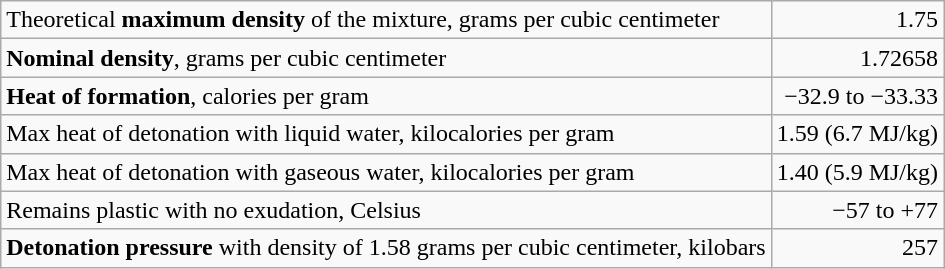<table class="wikitable">
<tr>
<td>Theoretical <strong>maximum density</strong> of the mixture, grams per cubic centimeter</td>
<td style="text-align:right;">1.75</td>
</tr>
<tr>
<td><strong>Nominal density</strong>, grams per cubic centimeter</td>
<td style="text-align:right;">1.72658</td>
</tr>
<tr>
<td><strong>Heat of formation</strong>, calories per gram</td>
<td style="text-align:right;">−32.9 to −33.33</td>
</tr>
<tr>
<td>Max heat of detonation with liquid water, kilocalories per gram</td>
<td style="text-align:right;">1.59 (6.7 MJ/kg)</td>
</tr>
<tr>
<td>Max heat of detonation with gaseous water, kilocalories per gram</td>
<td style="text-align:right;">1.40 (5.9 MJ/kg)</td>
</tr>
<tr>
<td>Remains plastic with no exudation, Celsius</td>
<td style="text-align:right;">−57 to +77</td>
</tr>
<tr>
<td><strong>Detonation pressure</strong> with density of 1.58 grams per cubic centimeter, kilobars</td>
<td style="text-align:right;">257</td>
</tr>
</table>
